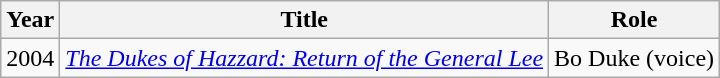<table class="wikitable sortable plainrowheaders">
<tr>
<th>Year</th>
<th>Title</th>
<th>Role</th>
</tr>
<tr>
<td>2004</td>
<td><em><a href='#'>The Dukes of Hazzard: Return of the General Lee</a></em></td>
<td>Bo Duke (voice)</td>
</tr>
</table>
